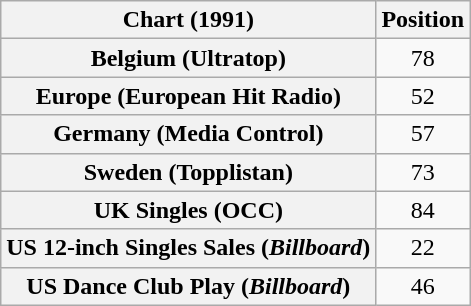<table class="wikitable sortable plainrowheaders" style="text-align:center">
<tr>
<th scope="col">Chart (1991)</th>
<th scope="col">Position</th>
</tr>
<tr>
<th scope="row">Belgium (Ultratop)</th>
<td>78</td>
</tr>
<tr>
<th scope="row">Europe (European Hit Radio)</th>
<td>52</td>
</tr>
<tr>
<th scope="row">Germany (Media Control)</th>
<td>57</td>
</tr>
<tr>
<th scope="row">Sweden (Topplistan)</th>
<td>73</td>
</tr>
<tr>
<th scope="row">UK Singles (OCC)</th>
<td>84</td>
</tr>
<tr>
<th scope="row">US 12-inch Singles Sales (<em>Billboard</em>)</th>
<td>22</td>
</tr>
<tr>
<th scope="row">US Dance Club Play (<em>Billboard</em>)</th>
<td>46</td>
</tr>
</table>
